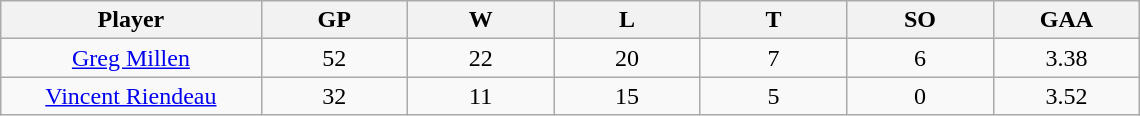<table class="wikitable sortable">
<tr>
<th bgcolor="#DDDDFF" width="16%">Player</th>
<th bgcolor="#DDDDFF" width="9%">GP</th>
<th bgcolor="#DDDDFF" width="9%">W</th>
<th bgcolor="#DDDDFF" width="9%">L</th>
<th bgcolor="#DDDDFF" width="9%">T</th>
<th bgcolor="#DDDDFF" width="9%">SO</th>
<th bgcolor="#DDDDFF" width="9%">GAA</th>
</tr>
<tr align="center">
<td><a href='#'>Greg Millen</a></td>
<td>52</td>
<td>22</td>
<td>20</td>
<td>7</td>
<td>6</td>
<td>3.38</td>
</tr>
<tr align="center">
<td><a href='#'>Vincent Riendeau</a></td>
<td>32</td>
<td>11</td>
<td>15</td>
<td>5</td>
<td>0</td>
<td>3.52</td>
</tr>
</table>
